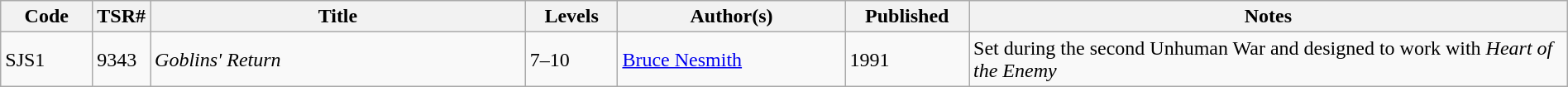<table class="wikitable" style="width: 100%">
<tr>
<th scope="col" style="width: 6%;">Code</th>
<th>TSR#</th>
<th scope="col" style="width: 25%;">Title</th>
<th scope="col" style="width: 6%;">Levels</th>
<th scope="col" style="width: 15%;">Author(s)</th>
<th scope="col" style="width: 8%;">Published</th>
<th scope="col" style="width: 40%;">Notes</th>
</tr>
<tr>
<td>SJS1</td>
<td>9343</td>
<td><em>Goblins' Return</em></td>
<td>7–10</td>
<td><a href='#'>Bruce Nesmith</a></td>
<td>1991</td>
<td>Set during the second Unhuman War and designed to work with <em>Heart of the Enemy</em></td>
</tr>
</table>
